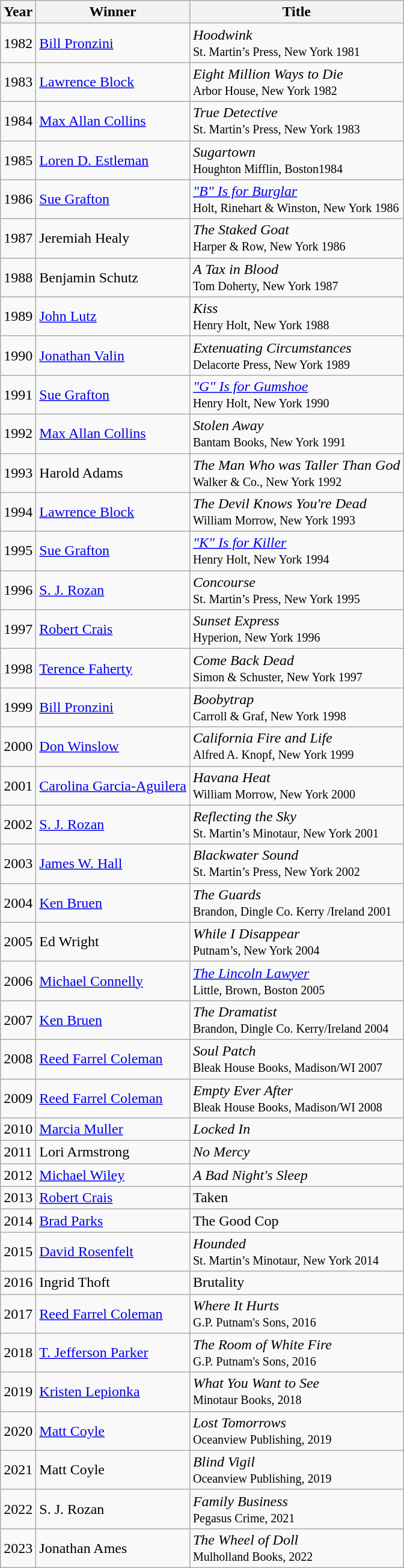<table class="wikitable sortable">
<tr>
<th>Year</th>
<th>Winner</th>
<th>Title</th>
</tr>
<tr>
<td>1982</td>
<td><a href='#'>Bill Pronzini</a></td>
<td><em>Hoodwink</em><br><small>St. Martin’s Press, New York 1981</small></td>
</tr>
<tr>
<td>1983</td>
<td><a href='#'>Lawrence Block</a></td>
<td><em>Eight Million Ways to Die</em><br><small>Arbor House, New York 1982</small></td>
</tr>
<tr>
<td>1984</td>
<td><a href='#'>Max Allan Collins</a></td>
<td><em>True Detective</em><br><small>St. Martin’s Press, New York 1983</small></td>
</tr>
<tr>
<td>1985</td>
<td><a href='#'>Loren D. Estleman</a></td>
<td><em>Sugartown</em><br><small>Houghton Mifflin, Boston1984</small></td>
</tr>
<tr>
<td>1986</td>
<td><a href='#'>Sue Grafton</a></td>
<td><em><a href='#'>"B" Is for Burglar</a></em><br><small>Holt, Rinehart & Winston, New York 1986</small></td>
</tr>
<tr>
<td>1987</td>
<td>Jeremiah Healy</td>
<td><em>The Staked Goat</em><br><small>Harper & Row, New York 1986</small></td>
</tr>
<tr>
<td>1988</td>
<td>Benjamin Schutz</td>
<td><em>A Tax in Blood</em><br><small>Tom Doherty, New York 1987</small></td>
</tr>
<tr>
<td>1989</td>
<td><a href='#'>John Lutz</a></td>
<td><em>Kiss</em><br><small>Henry Holt, New York 1988</small></td>
</tr>
<tr>
<td>1990</td>
<td><a href='#'>Jonathan Valin</a></td>
<td><em>Extenuating Circumstances</em><br><small>Delacorte Press, New York 1989</small></td>
</tr>
<tr>
<td>1991</td>
<td><a href='#'>Sue Grafton</a></td>
<td><em><a href='#'>"G" Is for Gumshoe</a></em><br><small>Henry Holt, New York 1990</small></td>
</tr>
<tr>
<td>1992</td>
<td><a href='#'>Max Allan Collins</a></td>
<td><em>Stolen Away</em><br><small>Bantam Books, New York 1991</small></td>
</tr>
<tr>
<td>1993</td>
<td>Harold Adams</td>
<td><em>The Man Who was Taller Than God</em><br><small>Walker & Co., New York 1992</small></td>
</tr>
<tr>
<td>1994</td>
<td><a href='#'>Lawrence Block</a></td>
<td><em>The Devil Knows You're Dead</em><br><small>William Morrow, New York 1993</small></td>
</tr>
<tr>
<td>1995</td>
<td><a href='#'>Sue Grafton</a></td>
<td><em><a href='#'>"K" Is for Killer</a></em><br><small>Henry Holt, New York 1994</small></td>
</tr>
<tr>
<td>1996</td>
<td><a href='#'>S. J. Rozan</a></td>
<td><em>Concourse</em><br><small>St. Martin’s Press, New York 1995</small></td>
</tr>
<tr>
<td>1997</td>
<td><a href='#'>Robert Crais</a></td>
<td><em>Sunset Express</em><br><small>Hyperion, New York 1996</small></td>
</tr>
<tr>
<td>1998</td>
<td><a href='#'>Terence Faherty</a></td>
<td><em>Come Back Dead</em><br><small>Simon & Schuster, New York 1997</small></td>
</tr>
<tr>
<td>1999</td>
<td><a href='#'>Bill Pronzini</a></td>
<td><em>Boobytrap</em><br><small>Carroll & Graf, New York 1998</small></td>
</tr>
<tr>
<td>2000</td>
<td><a href='#'>Don Winslow</a></td>
<td><em>California Fire and Life</em><br><small>Alfred A. Knopf, New York 1999</small></td>
</tr>
<tr>
<td>2001</td>
<td><a href='#'>Carolina Garcia-Aguilera</a></td>
<td><em>Havana Heat</em><br><small>William Morrow, New York 2000</small></td>
</tr>
<tr>
<td>2002</td>
<td><a href='#'>S. J. Rozan</a></td>
<td><em>Reflecting the Sky</em><br><small>St. Martin’s Minotaur, New York 2001</small></td>
</tr>
<tr>
<td>2003</td>
<td><a href='#'>James W. Hall</a></td>
<td><em>Blackwater Sound</em><br><small>St. Martin’s Press, New York 2002</small></td>
</tr>
<tr>
<td>2004</td>
<td><a href='#'>Ken Bruen</a></td>
<td><em>The Guards</em><br><small>Brandon, Dingle Co. Kerry /Ireland 2001</small></td>
</tr>
<tr>
<td>2005</td>
<td>Ed Wright</td>
<td><em>While I Disappear</em><br><small>Putnam’s, New York 2004</small></td>
</tr>
<tr>
<td>2006</td>
<td><a href='#'>Michael Connelly</a></td>
<td><em><a href='#'>The Lincoln Lawyer</a></em><br><small>Little, Brown, Boston 2005</small></td>
</tr>
<tr>
<td>2007</td>
<td><a href='#'>Ken Bruen</a></td>
<td><em>The Dramatist</em><br><small> Brandon, Dingle Co. Kerry/Ireland 2004</small></td>
</tr>
<tr>
<td>2008</td>
<td><a href='#'>Reed Farrel Coleman</a></td>
<td><em>Soul Patch</em><br><small>Bleak House Books, Madison/WI 2007</small></td>
</tr>
<tr>
<td>2009</td>
<td><a href='#'>Reed Farrel Coleman</a></td>
<td><em>Empty Ever After</em><br><small>Bleak House Books, Madison/WI 2008</small></td>
</tr>
<tr>
<td>2010</td>
<td><a href='#'>Marcia Muller</a></td>
<td><em>Locked In</em></td>
</tr>
<tr>
<td>2011</td>
<td>Lori Armstrong</td>
<td><em>No Mercy</em></td>
</tr>
<tr>
<td>2012</td>
<td><a href='#'>Michael Wiley</a></td>
<td><em>A Bad Night's Sleep</em></td>
</tr>
<tr>
<td>2013</td>
<td><a href='#'>Robert Crais</a></td>
<td>Taken</td>
</tr>
<tr>
<td>2014</td>
<td><a href='#'>Brad Parks</a></td>
<td>The Good Cop</td>
</tr>
<tr>
<td>2015</td>
<td><a href='#'>David Rosenfelt</a></td>
<td><em>Hounded</em><br><small>St. Martin’s Minotaur, New York 2014</small></td>
</tr>
<tr>
<td>2016</td>
<td>Ingrid Thoft</td>
<td>Brutality</td>
</tr>
<tr>
<td>2017</td>
<td><a href='#'>Reed Farrel Coleman</a></td>
<td><em>Where It Hurts</em><br><small>G.P. Putnam's Sons, 2016</small></td>
</tr>
<tr>
<td>2018</td>
<td><a href='#'>T. Jefferson Parker</a></td>
<td><em>The Room of White Fire</em><br><small>G.P. Putnam's Sons, 2016</small></td>
</tr>
<tr>
<td>2019</td>
<td><a href='#'>Kristen Lepionka</a></td>
<td><em>What You Want to See</em><br><small>Minotaur Books, 2018</small></td>
</tr>
<tr>
<td>2020</td>
<td><a href='#'>Matt Coyle</a></td>
<td><em>Lost Tomorrows</em><br><small>Oceanview Publishing, 2019</small></td>
</tr>
<tr>
<td>2021</td>
<td>Matt Coyle</td>
<td><em>Blind Vigil</em><br><small>Oceanview Publishing, 2019</small></td>
</tr>
<tr>
<td>2022</td>
<td>S. J. Rozan</td>
<td><em>Family Business</em><br><small>Pegasus Crime, 2021</small></td>
</tr>
<tr>
<td>2023</td>
<td>Jonathan Ames</td>
<td><em>The Wheel of Doll</em><br><small>Mulholland Books, 2022</small></td>
</tr>
</table>
